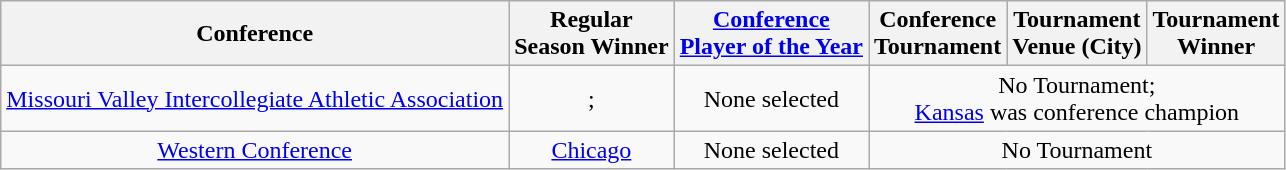<table class="wikitable" style="text-align:center;">
<tr>
<th>Conference</th>
<th>Regular <br> Season Winner</th>
<th><a href='#'>Conference <br> Player of the Year</a></th>
<th>Conference <br> Tournament</th>
<th>Tournament <br> Venue (City)</th>
<th>Tournament <br> Winner</th>
</tr>
<tr>
<td><a href='#'>Missouri Valley Intercollegiate Athletic Association</a></td>
<td>;<br></td>
<td>None selected</td>
<td colspan=3>No Tournament;<br><a href='#'>Kansas</a> was conference champion</td>
</tr>
<tr>
<td><a href='#'>Western Conference</a></td>
<td><a href='#'>Chicago</a></td>
<td>None selected</td>
<td colspan=3>No Tournament</td>
</tr>
</table>
